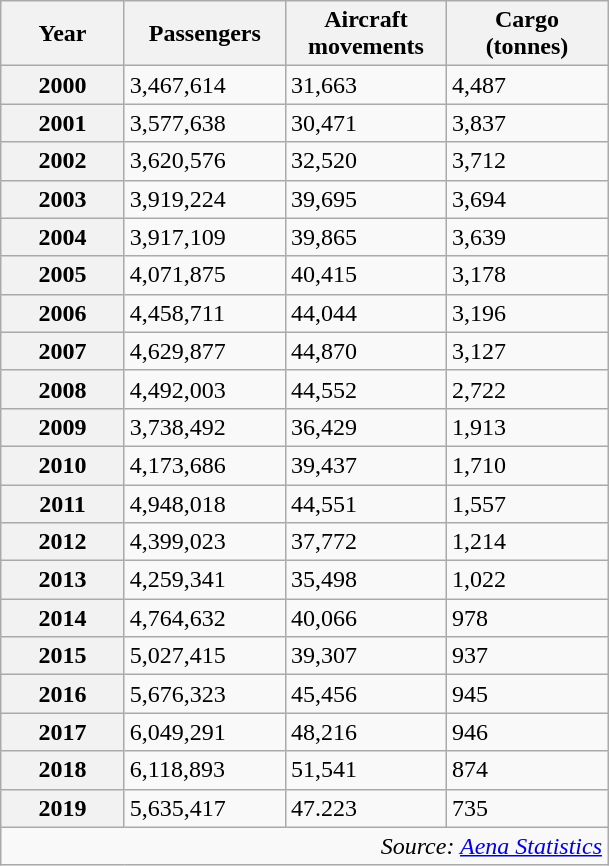<table class="wikitable">
<tr>
<th style="width:75px">Year</th>
<th style="width:100px">Passengers</th>
<th style="width:100px">Aircraft movements</th>
<th style="width:100px">Cargo<br>(tonnes)</th>
</tr>
<tr>
<th>2000</th>
<td>3,467,614</td>
<td>31,663</td>
<td>4,487</td>
</tr>
<tr>
<th>2001</th>
<td>3,577,638</td>
<td>30,471</td>
<td>3,837</td>
</tr>
<tr>
<th>2002</th>
<td>3,620,576</td>
<td>32,520</td>
<td>3,712</td>
</tr>
<tr>
<th>2003</th>
<td>3,919,224</td>
<td>39,695</td>
<td>3,694</td>
</tr>
<tr>
<th>2004</th>
<td>3,917,109</td>
<td>39,865</td>
<td>3,639</td>
</tr>
<tr>
<th>2005</th>
<td>4,071,875</td>
<td>40,415</td>
<td>3,178</td>
</tr>
<tr>
<th>2006</th>
<td>4,458,711</td>
<td>44,044</td>
<td>3,196</td>
</tr>
<tr>
<th>2007</th>
<td>4,629,877</td>
<td>44,870</td>
<td>3,127</td>
</tr>
<tr>
<th>2008</th>
<td>4,492,003</td>
<td>44,552</td>
<td>2,722</td>
</tr>
<tr>
<th>2009</th>
<td>3,738,492</td>
<td>36,429</td>
<td>1,913</td>
</tr>
<tr>
<th>2010</th>
<td>4,173,686</td>
<td>39,437</td>
<td>1,710</td>
</tr>
<tr>
<th>2011</th>
<td>4,948,018</td>
<td>44,551</td>
<td>1,557</td>
</tr>
<tr>
<th>2012</th>
<td>4,399,023</td>
<td>37,772</td>
<td>1,214</td>
</tr>
<tr>
<th>2013</th>
<td>4,259,341</td>
<td>35,498</td>
<td>1,022</td>
</tr>
<tr>
<th>2014</th>
<td>4,764,632</td>
<td>40,066</td>
<td>978</td>
</tr>
<tr>
<th>2015</th>
<td>5,027,415</td>
<td>39,307</td>
<td>937</td>
</tr>
<tr>
<th>2016</th>
<td>5,676,323</td>
<td>45,456</td>
<td>945</td>
</tr>
<tr>
<th>2017</th>
<td>6,049,291</td>
<td>48,216</td>
<td>946</td>
</tr>
<tr>
<th>2018</th>
<td>6,118,893</td>
<td>51,541</td>
<td>874</td>
</tr>
<tr>
<th>2019</th>
<td>5,635,417</td>
<td>47.223</td>
<td>735</td>
</tr>
<tr>
<td colspan="4" style="text-align:right;"><em>Source: <a href='#'>Aena Statistics</a></em></td>
</tr>
</table>
